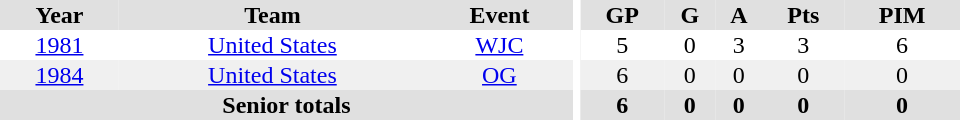<table border="0" cellpadding="1" cellspacing="0" ID="Table3" style="text-align:center; width:40em">
<tr bgcolor="#e0e0e0">
<th>Year</th>
<th>Team</th>
<th>Event</th>
<th rowspan="102" bgcolor="#ffffff"></th>
<th>GP</th>
<th>G</th>
<th>A</th>
<th>Pts</th>
<th>PIM</th>
</tr>
<tr>
<td><a href='#'>1981</a></td>
<td><a href='#'>United States</a></td>
<td><a href='#'>WJC</a></td>
<td>5</td>
<td>0</td>
<td>3</td>
<td>3</td>
<td>6</td>
</tr>
<tr bgcolor="#f0f0f0">
<td><a href='#'>1984</a></td>
<td><a href='#'>United States</a></td>
<td><a href='#'>OG</a></td>
<td>6</td>
<td>0</td>
<td>0</td>
<td>0</td>
<td>0</td>
</tr>
<tr bgcolor="#e0e0e0">
<th colspan="3">Senior totals</th>
<th>6</th>
<th>0</th>
<th>0</th>
<th>0</th>
<th>0</th>
</tr>
</table>
